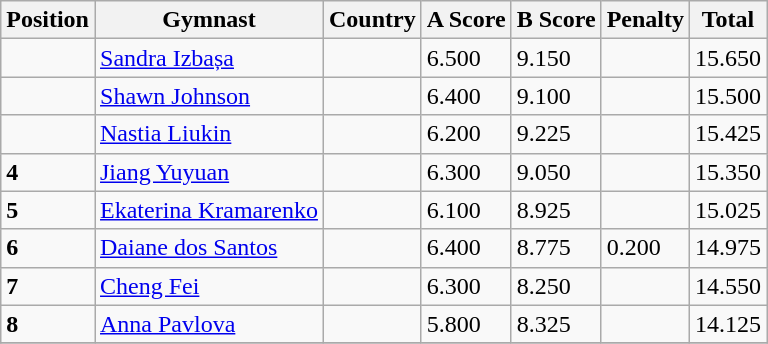<table class="wikitable sortable" style="text-align:left; font-size:100%">
<tr>
<th>Position</th>
<th>Gymnast</th>
<th>Country</th>
<th>A Score</th>
<th>B Score</th>
<th>Penalty</th>
<th>Total</th>
</tr>
<tr>
<td></td>
<td><a href='#'>Sandra Izbașa</a></td>
<td></td>
<td>6.500</td>
<td>9.150</td>
<td></td>
<td>15.650</td>
</tr>
<tr>
<td></td>
<td><a href='#'>Shawn Johnson</a></td>
<td></td>
<td>6.400</td>
<td>9.100</td>
<td></td>
<td>15.500</td>
</tr>
<tr>
<td></td>
<td><a href='#'>Nastia Liukin</a></td>
<td></td>
<td>6.200</td>
<td>9.225</td>
<td></td>
<td>15.425</td>
</tr>
<tr>
<td><strong>4</strong></td>
<td><a href='#'>Jiang Yuyuan</a></td>
<td></td>
<td>6.300</td>
<td>9.050</td>
<td></td>
<td>15.350</td>
</tr>
<tr>
<td><strong>5</strong></td>
<td><a href='#'>Ekaterina Kramarenko</a></td>
<td></td>
<td>6.100</td>
<td>8.925</td>
<td></td>
<td>15.025</td>
</tr>
<tr>
<td><strong>6</strong></td>
<td><a href='#'>Daiane dos Santos</a></td>
<td></td>
<td>6.400</td>
<td>8.775</td>
<td>0.200</td>
<td>14.975</td>
</tr>
<tr>
<td><strong>7</strong></td>
<td><a href='#'>Cheng Fei</a></td>
<td></td>
<td>6.300</td>
<td>8.250</td>
<td></td>
<td>14.550</td>
</tr>
<tr>
<td><strong>8</strong></td>
<td><a href='#'>Anna Pavlova</a></td>
<td></td>
<td>5.800</td>
<td>8.325</td>
<td></td>
<td>14.125</td>
</tr>
<tr>
</tr>
</table>
